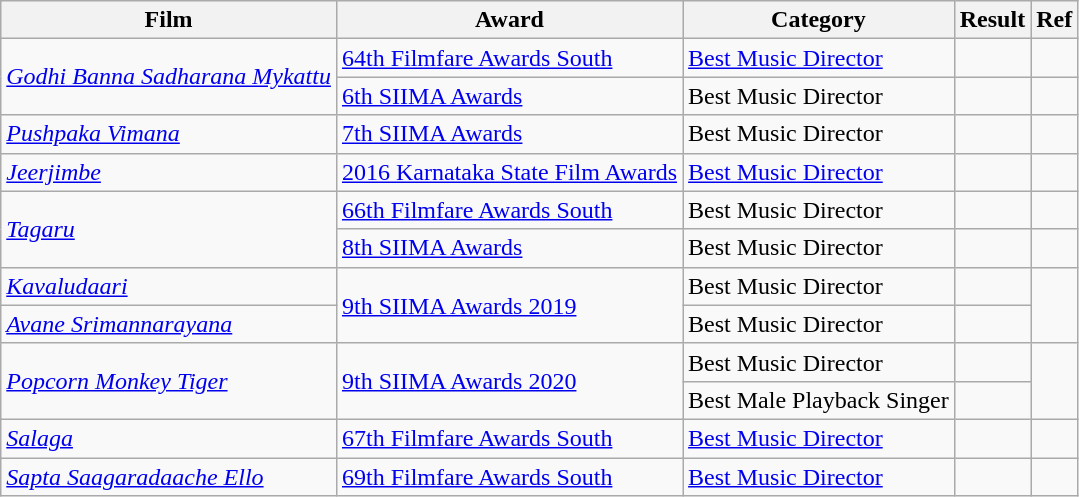<table class="wikitable">
<tr>
<th>Film</th>
<th>Award</th>
<th>Category</th>
<th>Result</th>
<th>Ref</th>
</tr>
<tr>
<td rowspan=2><em><a href='#'>Godhi Banna Sadharana Mykattu</a></em></td>
<td><a href='#'>64th Filmfare Awards South</a></td>
<td><a href='#'>Best Music Director</a></td>
<td></td>
<td></td>
</tr>
<tr>
<td><a href='#'>6th SIIMA Awards</a></td>
<td>Best Music Director</td>
<td></td>
<td></td>
</tr>
<tr>
<td><em><a href='#'>Pushpaka Vimana</a></em></td>
<td><a href='#'>7th SIIMA Awards</a></td>
<td>Best Music Director</td>
<td></td>
<td></td>
</tr>
<tr>
<td><em><a href='#'>Jeerjimbe</a></em></td>
<td><a href='#'>2016 Karnataka State Film Awards</a></td>
<td><a href='#'>Best Music Director</a></td>
<td></td>
<td></td>
</tr>
<tr>
<td rowspan=2><em><a href='#'>Tagaru</a></em></td>
<td><a href='#'>66th Filmfare Awards South</a></td>
<td>Best Music Director</td>
<td></td>
<td></td>
</tr>
<tr>
<td><a href='#'>8th SIIMA Awards</a></td>
<td>Best Music Director</td>
<td></td>
<td></td>
</tr>
<tr>
<td><em><a href='#'>Kavaludaari</a></em></td>
<td rowspan=2><a href='#'>9th SIIMA Awards 2019</a></td>
<td>Best Music Director</td>
<td></td>
<td rowspan=2></td>
</tr>
<tr>
<td><em><a href='#'>Avane Srimannarayana</a></em></td>
<td>Best Music Director</td>
<td></td>
</tr>
<tr>
<td rowspan=2><em><a href='#'>Popcorn Monkey Tiger</a></em></td>
<td rowspan=2><a href='#'>9th SIIMA Awards 2020</a></td>
<td>Best Music Director</td>
<td></td>
<td rowspan=2></td>
</tr>
<tr>
<td>Best Male Playback Singer</td>
<td></td>
</tr>
<tr>
<td><em><a href='#'>Salaga</a></em></td>
<td><a href='#'>67th Filmfare Awards South</a></td>
<td><a href='#'>Best Music Director</a></td>
<td></td>
<td></td>
</tr>
<tr>
<td><em><a href='#'>Sapta Saagaradaache Ello</a></em></td>
<td><a href='#'>69th Filmfare Awards South</a></td>
<td><a href='#'>Best Music Director</a></td>
<td></td>
<td></td>
</tr>
</table>
